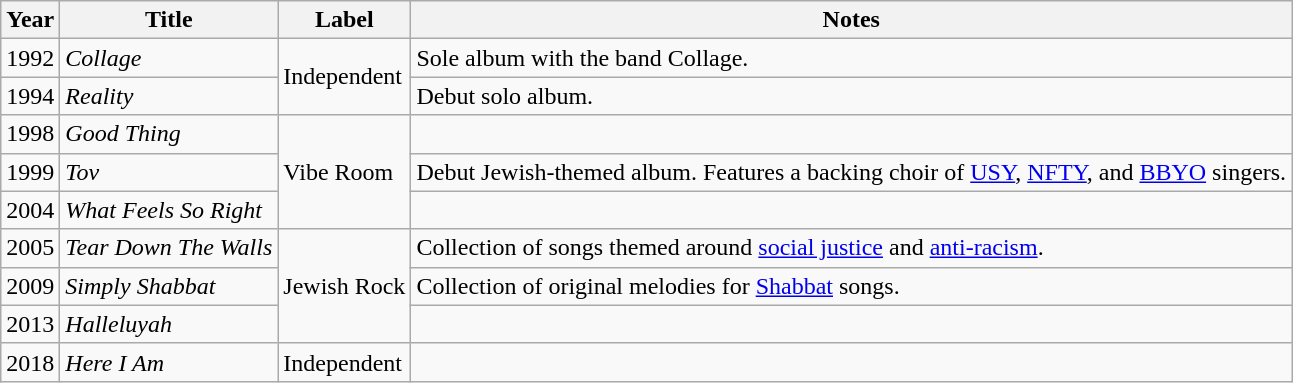<table class="wikitable">
<tr>
<th>Year</th>
<th>Title</th>
<th>Label</th>
<th>Notes</th>
</tr>
<tr>
<td>1992</td>
<td><em>Collage</em></td>
<td rowspan="2">Independent</td>
<td>Sole album with the band Collage.</td>
</tr>
<tr>
<td>1994</td>
<td><em>Reality</em></td>
<td>Debut solo album.</td>
</tr>
<tr>
<td>1998</td>
<td><em>Good Thing</em></td>
<td rowspan="3">Vibe Room</td>
<td></td>
</tr>
<tr>
<td>1999</td>
<td><em>Tov</em></td>
<td>Debut Jewish-themed album. Features a backing choir of <a href='#'>USY</a>, <a href='#'>NFTY</a>, and <a href='#'>BBYO</a> singers.</td>
</tr>
<tr>
<td>2004</td>
<td><em>What Feels So Right</em></td>
<td></td>
</tr>
<tr>
<td>2005</td>
<td><em>Tear Down The Walls</em></td>
<td rowspan="3">Jewish Rock</td>
<td>Collection of songs themed around <a href='#'>social justice</a> and <a href='#'>anti-racism</a>.</td>
</tr>
<tr>
<td>2009</td>
<td><em>Simply Shabbat</em></td>
<td>Collection of original melodies for <a href='#'>Shabbat</a> songs.</td>
</tr>
<tr>
<td>2013</td>
<td><em>Halleluyah</em></td>
<td></td>
</tr>
<tr>
<td>2018</td>
<td><em>Here I Am</em></td>
<td>Independent</td>
<td></td>
</tr>
</table>
